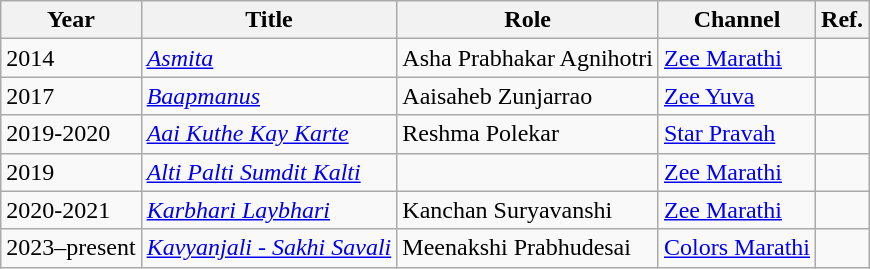<table class="wikitable">
<tr>
<th>Year</th>
<th>Title</th>
<th>Role</th>
<th>Channel</th>
<th>Ref.</th>
</tr>
<tr>
<td>2014</td>
<td><em><a href='#'>Asmita</a></em></td>
<td>Asha Prabhakar Agnihotri</td>
<td><a href='#'>Zee Marathi</a></td>
<td></td>
</tr>
<tr>
<td>2017</td>
<td><em><a href='#'>Baapmanus</a></em></td>
<td>Aaisaheb Zunjarrao</td>
<td><a href='#'>Zee Yuva</a></td>
<td></td>
</tr>
<tr>
<td>2019-2020</td>
<td><em><a href='#'>Aai Kuthe Kay Karte</a></em></td>
<td>Reshma Polekar</td>
<td><a href='#'>Star Pravah</a></td>
<td></td>
</tr>
<tr>
<td>2019</td>
<td><em><a href='#'>Alti Palti Sumdit Kalti</a></em></td>
<td></td>
<td><a href='#'>Zee Marathi</a></td>
<td></td>
</tr>
<tr>
<td>2020-2021</td>
<td><em><a href='#'>Karbhari Laybhari</a></em></td>
<td>Kanchan Suryavanshi</td>
<td><a href='#'>Zee Marathi</a></td>
<td></td>
</tr>
<tr>
<td>2023–present</td>
<td><em><a href='#'>Kavyanjali - Sakhi Savali</a></em></td>
<td>Meenakshi Prabhudesai</td>
<td><a href='#'>Colors Marathi</a></td>
<td></td>
</tr>
</table>
